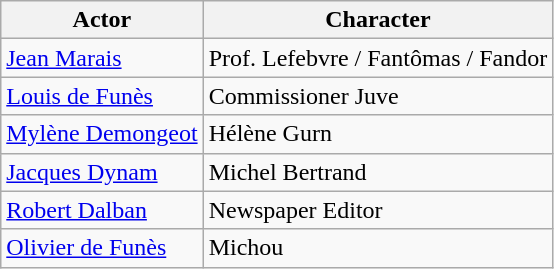<table class="wikitable">
<tr>
<th>Actor</th>
<th>Character</th>
</tr>
<tr>
<td><a href='#'>Jean Marais</a></td>
<td>Prof. Lefebvre / Fantômas / Fandor</td>
</tr>
<tr>
<td><a href='#'>Louis de Funès</a></td>
<td>Commissioner Juve</td>
</tr>
<tr>
<td><a href='#'>Mylène Demongeot</a></td>
<td>Hélène Gurn</td>
</tr>
<tr>
<td><a href='#'>Jacques Dynam</a></td>
<td>Michel Bertrand</td>
</tr>
<tr>
<td><a href='#'>Robert Dalban</a></td>
<td>Newspaper Editor</td>
</tr>
<tr>
<td><a href='#'>Olivier de Funès</a></td>
<td>Michou</td>
</tr>
</table>
